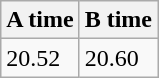<table class="wikitable" border="1" align="upright">
<tr>
<th>A time</th>
<th>B time</th>
</tr>
<tr>
<td>20.52</td>
<td>20.60</td>
</tr>
</table>
